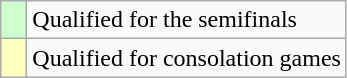<table class=wikitable>
<tr>
<td width=10px style="background-color:#ccffcc;"></td>
<td>Qualified for the semifinals</td>
</tr>
<tr>
<td width=10px style="background-color:#FFFFBF;"></td>
<td>Qualified for consolation games</td>
</tr>
</table>
